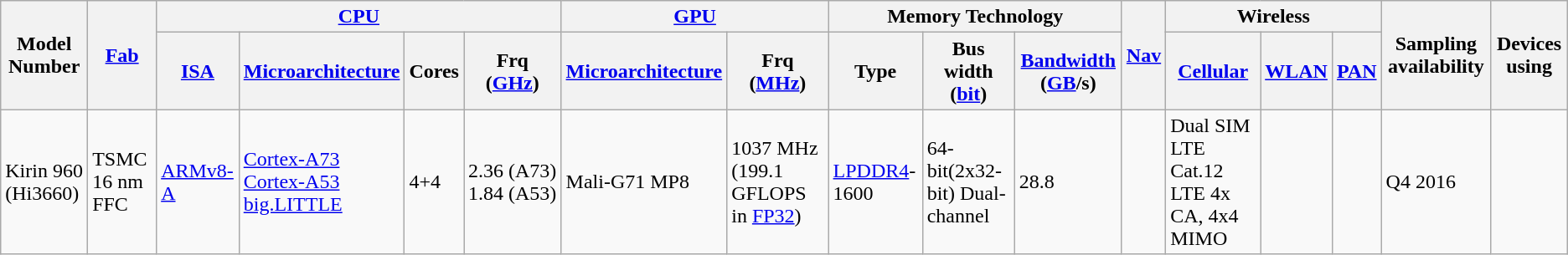<table class="wikitable">
<tr>
<th rowspan="2">Model Number</th>
<th rowspan="2"><a href='#'>Fab</a></th>
<th colspan="4"><a href='#'>CPU</a></th>
<th colspan="2"><a href='#'>GPU</a></th>
<th colspan="3">Memory Technology</th>
<th rowspan="2"><a href='#'>Nav</a></th>
<th colspan="3">Wireless</th>
<th rowspan="2">Sampling availability</th>
<th rowspan="2">Devices using</th>
</tr>
<tr>
<th><a href='#'>ISA</a></th>
<th><a href='#'>Microarchitecture</a></th>
<th>Cores</th>
<th>Frq (<a href='#'>GHz</a>)</th>
<th><a href='#'>Microarchitecture</a></th>
<th>Frq (<a href='#'>MHz</a>)</th>
<th>Type</th>
<th>Bus width (<a href='#'>bit</a>)</th>
<th><a href='#'>Bandwidth</a> (<a href='#'>GB</a>/s)</th>
<th><a href='#'>Cellular</a></th>
<th><a href='#'>WLAN</a></th>
<th><a href='#'>PAN</a></th>
</tr>
<tr>
<td>Kirin 960 (Hi3660)</td>
<td>TSMC 16 nm FFC</td>
<td><a href='#'>ARMv8-A</a></td>
<td><a href='#'>Cortex-A73</a> <br><a href='#'>Cortex-A53</a> <br><a href='#'>big.LITTLE</a></td>
<td>4+4</td>
<td>2.36 (A73)<br>1.84 (A53)</td>
<td>Mali-G71 MP8</td>
<td>1037 MHz<br>(199.1 GFLOPS in <a href='#'>FP32</a>)</td>
<td><a href='#'>LPDDR4</a>-1600</td>
<td>64-bit(2x32-bit) Dual-channel</td>
<td>28.8</td>
<td></td>
<td>Dual SIM LTE Cat.12 LTE 4x CA, 4x4 MIMO</td>
<td></td>
<td></td>
<td>Q4 2016</td>
<td></td>
</tr>
</table>
